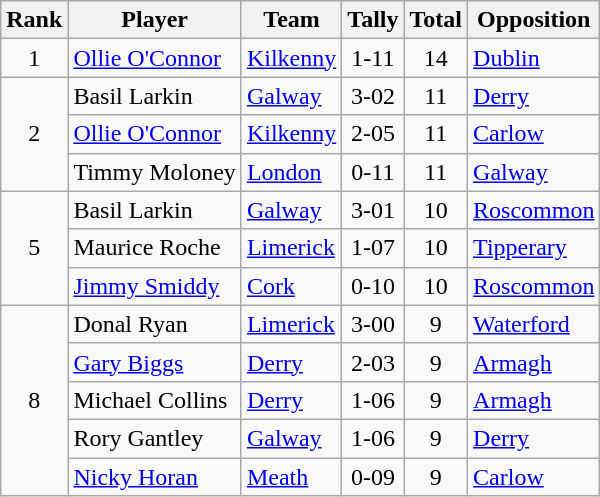<table class="wikitable">
<tr>
<th>Rank</th>
<th>Player</th>
<th>Team</th>
<th>Tally</th>
<th>Total</th>
<th>Opposition</th>
</tr>
<tr>
<td rowspan="1" style="text-align:center;">1</td>
<td><a href='#'>Ollie O'Connor</a></td>
<td><a href='#'>Kilkenny</a></td>
<td align=center>1-11</td>
<td align=center>14</td>
<td><a href='#'>Dublin</a></td>
</tr>
<tr>
<td rowspan="3" style="text-align:center;">2</td>
<td>Basil Larkin</td>
<td><a href='#'>Galway</a></td>
<td align=center>3-02</td>
<td align=center>11</td>
<td><a href='#'>Derry</a></td>
</tr>
<tr>
<td><a href='#'>Ollie O'Connor</a></td>
<td><a href='#'>Kilkenny</a></td>
<td align=center>2-05</td>
<td align=center>11</td>
<td><a href='#'>Carlow</a></td>
</tr>
<tr>
<td>Timmy Moloney</td>
<td><a href='#'>London</a></td>
<td align=center>0-11</td>
<td align=center>11</td>
<td><a href='#'>Galway</a></td>
</tr>
<tr>
<td rowspan="3" style="text-align:center;">5</td>
<td>Basil Larkin</td>
<td><a href='#'>Galway</a></td>
<td align=center>3-01</td>
<td align=center>10</td>
<td><a href='#'>Roscommon</a></td>
</tr>
<tr>
<td>Maurice Roche</td>
<td><a href='#'>Limerick</a></td>
<td align=center>1-07</td>
<td align=center>10</td>
<td><a href='#'>Tipperary</a></td>
</tr>
<tr>
<td><a href='#'>Jimmy Smiddy</a></td>
<td><a href='#'>Cork</a></td>
<td align=center>0-10</td>
<td align=center>10</td>
<td><a href='#'>Roscommon</a></td>
</tr>
<tr>
<td rowspan="5" style="text-align:center;">8</td>
<td>Donal Ryan</td>
<td><a href='#'>Limerick</a></td>
<td align=center>3-00</td>
<td align=center>9</td>
<td><a href='#'>Waterford</a></td>
</tr>
<tr>
<td><a href='#'>Gary Biggs</a></td>
<td><a href='#'>Derry</a></td>
<td align=center>2-03</td>
<td align=center>9</td>
<td><a href='#'>Armagh</a></td>
</tr>
<tr>
<td>Michael Collins</td>
<td><a href='#'>Derry</a></td>
<td align=center>1-06</td>
<td align=center>9</td>
<td><a href='#'>Armagh</a></td>
</tr>
<tr>
<td>Rory Gantley</td>
<td><a href='#'>Galway</a></td>
<td align=center>1-06</td>
<td align=center>9</td>
<td><a href='#'>Derry</a></td>
</tr>
<tr>
<td><a href='#'>Nicky Horan</a></td>
<td><a href='#'>Meath</a></td>
<td align=center>0-09</td>
<td align=center>9</td>
<td><a href='#'>Carlow</a></td>
</tr>
</table>
